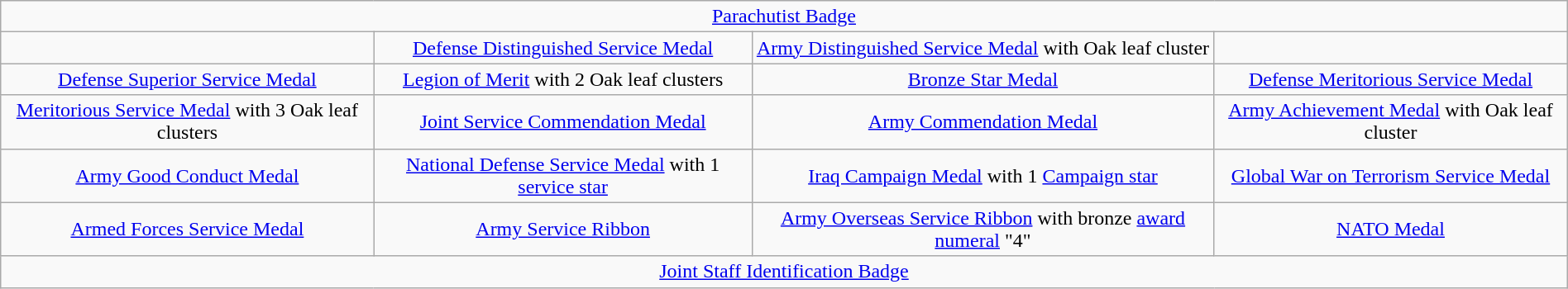<table class="wikitable" style="margin:1em auto; text-align:center;">
<tr>
<td colspan="4"><a href='#'>Parachutist Badge</a></td>
</tr>
<tr>
<td></td>
<td><a href='#'>Defense Distinguished Service Medal</a></td>
<td><a href='#'>Army Distinguished Service Medal</a> with Oak leaf cluster</td>
<td></td>
</tr>
<tr>
<td><a href='#'>Defense Superior Service Medal</a></td>
<td><a href='#'>Legion of Merit</a> with 2 Oak leaf clusters</td>
<td><a href='#'>Bronze Star Medal</a></td>
<td><a href='#'>Defense Meritorious Service Medal</a></td>
</tr>
<tr>
<td><a href='#'>Meritorious Service Medal</a> with 3 Oak leaf clusters</td>
<td><a href='#'>Joint Service Commendation Medal</a></td>
<td><a href='#'>Army Commendation Medal</a></td>
<td><a href='#'>Army Achievement Medal</a> with Oak leaf cluster</td>
</tr>
<tr>
<td><a href='#'>Army Good Conduct Medal</a></td>
<td><a href='#'>National Defense Service Medal</a> with 1 <a href='#'>service star</a></td>
<td><a href='#'>Iraq Campaign Medal</a> with 1 <a href='#'>Campaign star</a></td>
<td><a href='#'>Global War on Terrorism Service Medal</a></td>
</tr>
<tr>
<td><a href='#'>Armed Forces Service Medal</a></td>
<td><a href='#'>Army Service Ribbon</a></td>
<td><a href='#'>Army Overseas Service Ribbon</a> with bronze <a href='#'>award numeral</a> "4"</td>
<td><a href='#'>NATO Medal</a></td>
</tr>
<tr>
<td colspan="4"><a href='#'>Joint Staff Identification Badge</a></td>
</tr>
</table>
